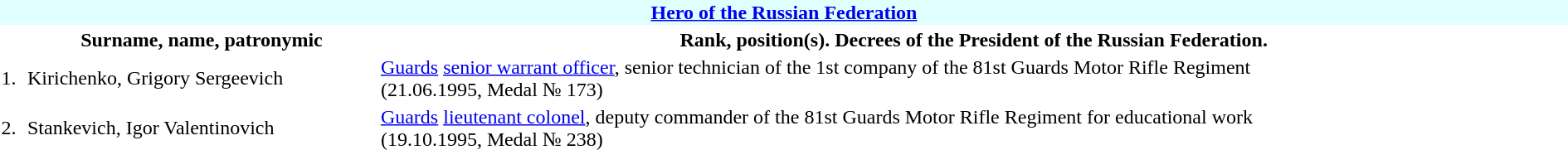<table class="standard collapsible collapsed" width=100%>
<tr>
<th colspan=3 style="background:#E0FFFF"> <a href='#'>Hero of the Russian Federation</a></th>
</tr>
<tr>
<th></th>
<th>Surname, name, patronymic</th>
<th>Rank, position(s). Decrees of the President of the Russian Federation.</th>
</tr>
<tr>
<td>1.</td>
<td>Kirichenko, Grigory Sergeevich</td>
<td><a href='#'>Guards</a> <a href='#'>senior warrant officer</a>, senior technician of the 1st company of the 81st Guards Motor Rifle Regiment<br>(21.06.1995, Меdal № 173)</td>
</tr>
<tr>
<td>2.</td>
<td>Stankevich, Igor Valentinovich</td>
<td><a href='#'>Guards</a> <a href='#'>lieutenant colonel</a>, deputy commander of the 81st Guards Motor Rifle Regiment for educational work<br>(19.10.1995, Меdal № 238)</td>
</tr>
</table>
